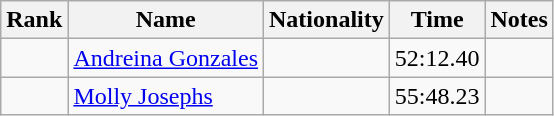<table class="wikitable sortable" style="text-align:center">
<tr>
<th>Rank</th>
<th>Name</th>
<th>Nationality</th>
<th>Time</th>
<th>Notes</th>
</tr>
<tr>
<td></td>
<td align=left><a href='#'>Andreina Gonzales</a></td>
<td align=left></td>
<td>52:12.40</td>
<td></td>
</tr>
<tr>
<td></td>
<td align=left><a href='#'>Molly Josephs</a></td>
<td align=left></td>
<td>55:48.23</td>
<td></td>
</tr>
</table>
